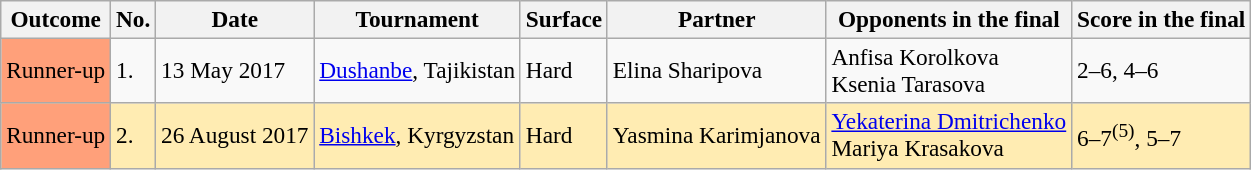<table class="sortable wikitable" style="font-size:97%;">
<tr>
<th>Outcome</th>
<th>No.</th>
<th>Date</th>
<th>Tournament</th>
<th>Surface</th>
<th>Partner</th>
<th>Opponents in the final</th>
<th>Score in the final</th>
</tr>
<tr>
<td style="background:#ffa07a;">Runner-up</td>
<td>1.</td>
<td>13 May 2017</td>
<td><a href='#'>Dushanbe</a>, Tajikistan</td>
<td>Hard</td>
<td> Elina Sharipova</td>
<td> Anfisa Korolkova <br>  Ksenia Tarasova</td>
<td>2–6, 4–6</td>
</tr>
<tr bgcolor=#ffecb2>
<td style="background:#ffa07a;">Runner-up</td>
<td>2.</td>
<td>26 August 2017</td>
<td><a href='#'>Bishkek</a>, Kyrgyzstan</td>
<td>Hard</td>
<td> Yasmina Karimjanova</td>
<td> <a href='#'>Yekaterina Dmitrichenko</a> <br>  Mariya Krasakova</td>
<td>6–7<sup>(5)</sup>, 5–7</td>
</tr>
</table>
